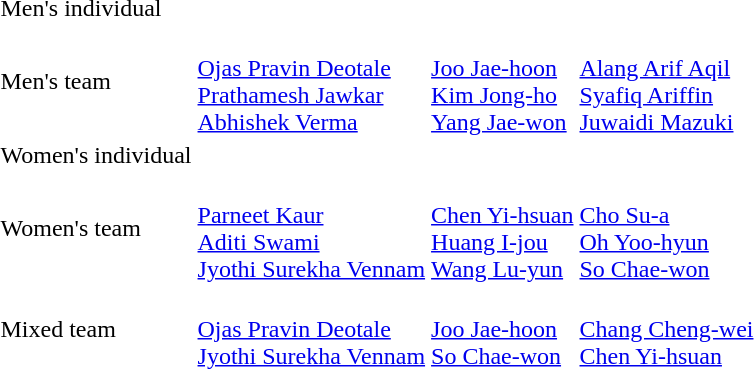<table>
<tr>
<td>Men's individual<br></td>
<td></td>
<td></td>
<td></td>
</tr>
<tr>
<td>Men's team<br></td>
<td><br><a href='#'>Ojas Pravin Deotale</a><br><a href='#'>Prathamesh Jawkar</a><br><a href='#'>Abhishek Verma</a></td>
<td><br><a href='#'>Joo Jae-hoon</a><br><a href='#'>Kim Jong-ho</a><br><a href='#'>Yang Jae-won</a></td>
<td><br><a href='#'>Alang Arif Aqil</a><br><a href='#'>Syafiq Ariffin</a><br><a href='#'>Juwaidi Mazuki</a></td>
</tr>
<tr>
<td>Women's individual<br></td>
<td></td>
<td></td>
<td></td>
</tr>
<tr>
<td>Women's team<br></td>
<td><br><a href='#'>Parneet Kaur</a><br><a href='#'>Aditi Swami</a><br><a href='#'>Jyothi Surekha Vennam</a></td>
<td><br><a href='#'>Chen Yi-hsuan</a><br><a href='#'>Huang I-jou</a><br><a href='#'>Wang Lu-yun</a></td>
<td><br><a href='#'>Cho Su-a</a><br><a href='#'>Oh Yoo-hyun</a><br><a href='#'>So Chae-won</a></td>
</tr>
<tr>
<td>Mixed team<br></td>
<td><br><a href='#'>Ojas Pravin Deotale</a><br><a href='#'>Jyothi Surekha Vennam</a></td>
<td><br><a href='#'>Joo Jae-hoon</a><br><a href='#'>So Chae-won</a></td>
<td><br><a href='#'>Chang Cheng-wei</a><br><a href='#'>Chen Yi-hsuan</a></td>
</tr>
</table>
